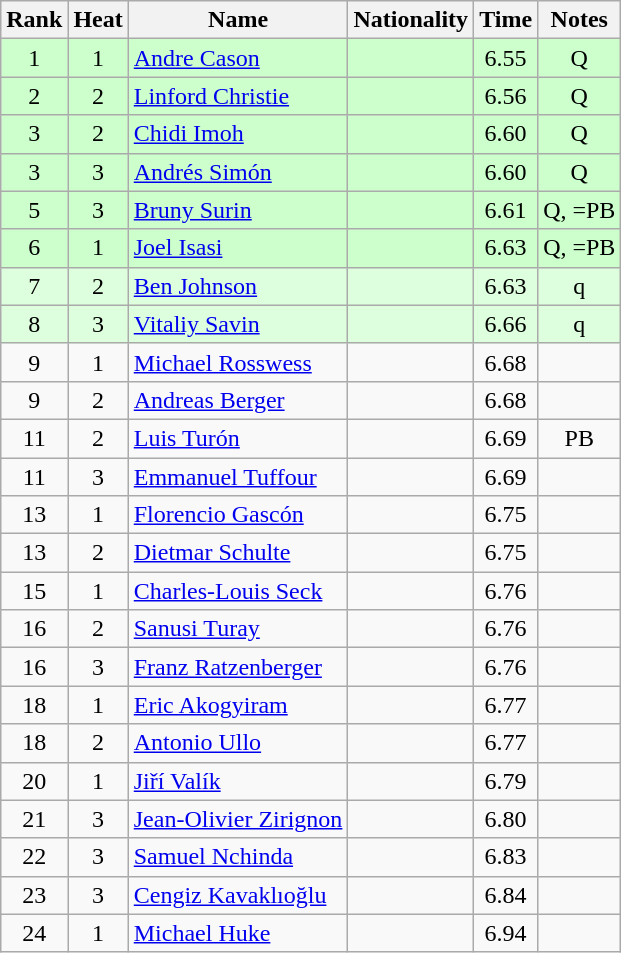<table class="wikitable sortable" style="text-align:center">
<tr>
<th>Rank</th>
<th>Heat</th>
<th>Name</th>
<th>Nationality</th>
<th>Time</th>
<th>Notes</th>
</tr>
<tr bgcolor=ccffcc>
<td>1</td>
<td>1</td>
<td align="left"><a href='#'>Andre Cason</a></td>
<td align=left></td>
<td>6.55</td>
<td>Q</td>
</tr>
<tr bgcolor=ccffcc>
<td>2</td>
<td>2</td>
<td align="left"><a href='#'>Linford Christie</a></td>
<td align=left></td>
<td>6.56</td>
<td>Q</td>
</tr>
<tr bgcolor=ccffcc>
<td>3</td>
<td>2</td>
<td align="left"><a href='#'>Chidi Imoh</a></td>
<td align=left></td>
<td>6.60</td>
<td>Q</td>
</tr>
<tr bgcolor=ccffcc>
<td>3</td>
<td>3</td>
<td align="left"><a href='#'>Andrés Simón</a></td>
<td align=left></td>
<td>6.60</td>
<td>Q</td>
</tr>
<tr bgcolor=ccffcc>
<td>5</td>
<td>3</td>
<td align="left"><a href='#'>Bruny Surin</a></td>
<td align=left></td>
<td>6.61</td>
<td>Q, =PB</td>
</tr>
<tr bgcolor=ccffcc>
<td>6</td>
<td>1</td>
<td align="left"><a href='#'>Joel Isasi</a></td>
<td align=left></td>
<td>6.63</td>
<td>Q, =PB</td>
</tr>
<tr bgcolor=ddffdd>
<td>7</td>
<td>2</td>
<td align="left"><a href='#'>Ben Johnson</a></td>
<td align=left></td>
<td>6.63</td>
<td>q</td>
</tr>
<tr bgcolor=ddffdd>
<td>8</td>
<td>3</td>
<td align="left"><a href='#'>Vitaliy Savin</a></td>
<td align=left></td>
<td>6.66</td>
<td>q</td>
</tr>
<tr>
<td>9</td>
<td>1</td>
<td align="left"><a href='#'>Michael Rosswess</a></td>
<td align=left></td>
<td>6.68</td>
<td></td>
</tr>
<tr>
<td>9</td>
<td>2</td>
<td align="left"><a href='#'>Andreas Berger</a></td>
<td align=left></td>
<td>6.68</td>
<td></td>
</tr>
<tr>
<td>11</td>
<td>2</td>
<td align="left"><a href='#'>Luis Turón</a></td>
<td align=left></td>
<td>6.69</td>
<td>PB</td>
</tr>
<tr>
<td>11</td>
<td>3</td>
<td align="left"><a href='#'>Emmanuel Tuffour</a></td>
<td align=left></td>
<td>6.69</td>
<td></td>
</tr>
<tr>
<td>13</td>
<td>1</td>
<td align="left"><a href='#'>Florencio Gascón</a></td>
<td align=left></td>
<td>6.75</td>
<td></td>
</tr>
<tr>
<td>13</td>
<td>2</td>
<td align="left"><a href='#'>Dietmar Schulte</a></td>
<td align=left></td>
<td>6.75</td>
<td></td>
</tr>
<tr>
<td>15</td>
<td>1</td>
<td align="left"><a href='#'>Charles-Louis Seck</a></td>
<td align=left></td>
<td>6.76</td>
<td></td>
</tr>
<tr>
<td>16</td>
<td>2</td>
<td align="left"><a href='#'>Sanusi Turay</a></td>
<td align=left></td>
<td>6.76</td>
<td></td>
</tr>
<tr>
<td>16</td>
<td>3</td>
<td align="left"><a href='#'>Franz Ratzenberger</a></td>
<td align=left></td>
<td>6.76</td>
<td></td>
</tr>
<tr>
<td>18</td>
<td>1</td>
<td align="left"><a href='#'>Eric Akogyiram</a></td>
<td align=left></td>
<td>6.77</td>
<td></td>
</tr>
<tr>
<td>18</td>
<td>2</td>
<td align="left"><a href='#'>Antonio Ullo</a></td>
<td align=left></td>
<td>6.77</td>
<td></td>
</tr>
<tr>
<td>20</td>
<td>1</td>
<td align="left"><a href='#'>Jiří Valík</a></td>
<td align=left></td>
<td>6.79</td>
<td></td>
</tr>
<tr>
<td>21</td>
<td>3</td>
<td align="left"><a href='#'>Jean-Olivier Zirignon</a></td>
<td align=left></td>
<td>6.80</td>
<td></td>
</tr>
<tr>
<td>22</td>
<td>3</td>
<td align="left"><a href='#'>Samuel Nchinda</a></td>
<td align=left></td>
<td>6.83</td>
<td></td>
</tr>
<tr>
<td>23</td>
<td>3</td>
<td align="left"><a href='#'>Cengiz Kavaklıoğlu</a></td>
<td align=left></td>
<td>6.84</td>
<td></td>
</tr>
<tr>
<td>24</td>
<td>1</td>
<td align="left"><a href='#'>Michael Huke</a></td>
<td align=left></td>
<td>6.94</td>
<td></td>
</tr>
</table>
